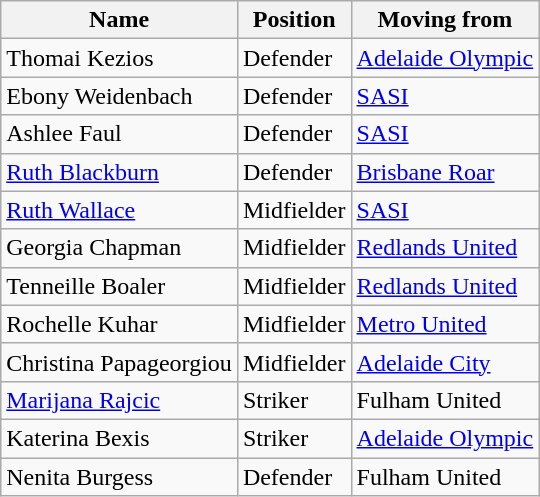<table class="wikitable">
<tr>
<th>Name</th>
<th>Position</th>
<th>Moving from</th>
</tr>
<tr>
<td> Thomai Kezios</td>
<td>Defender</td>
<td> <a href='#'>Adelaide Olympic</a></td>
</tr>
<tr>
<td> Ebony Weidenbach</td>
<td>Defender</td>
<td> <a href='#'>SASI</a></td>
</tr>
<tr>
<td> Ashlee Faul</td>
<td>Defender</td>
<td> <a href='#'>SASI</a></td>
</tr>
<tr>
<td> <a href='#'>Ruth Blackburn</a></td>
<td>Defender</td>
<td> <a href='#'>Brisbane Roar</a></td>
</tr>
<tr>
<td> <a href='#'>Ruth Wallace</a></td>
<td>Midfielder</td>
<td> <a href='#'>SASI</a></td>
</tr>
<tr>
<td> Georgia Chapman</td>
<td>Midfielder</td>
<td> <a href='#'>Redlands United</a></td>
</tr>
<tr>
<td> Tenneille Boaler</td>
<td>Midfielder</td>
<td> <a href='#'>Redlands United</a></td>
</tr>
<tr>
<td> Rochelle Kuhar</td>
<td>Midfielder</td>
<td> <a href='#'>Metro United</a></td>
</tr>
<tr>
<td> Christina Papageorgiou</td>
<td>Midfielder</td>
<td> <a href='#'>Adelaide City</a></td>
</tr>
<tr>
<td> <a href='#'>Marijana Rajcic</a></td>
<td>Striker</td>
<td> Fulham United</td>
</tr>
<tr>
<td> Katerina Bexis</td>
<td>Striker</td>
<td> <a href='#'>Adelaide Olympic</a></td>
</tr>
<tr>
<td> Nenita Burgess</td>
<td>Defender</td>
<td> Fulham United</td>
</tr>
</table>
